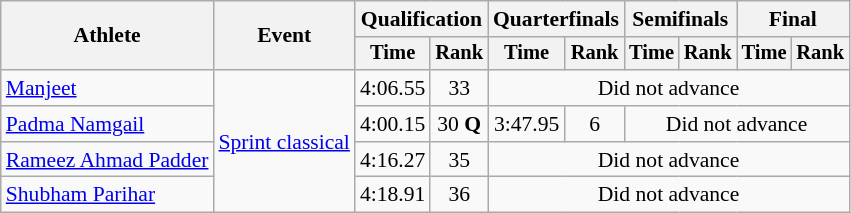<table class="wikitable" style="font-size:90%">
<tr>
<th rowspan=2>Athlete</th>
<th rowspan=2>Event</th>
<th colspan=2>Qualification</th>
<th colspan=2>Quarterfinals</th>
<th colspan=2>Semifinals</th>
<th colspan=2>Final</th>
</tr>
<tr style="font-size:95%">
<th>Time</th>
<th>Rank</th>
<th>Time</th>
<th>Rank</th>
<th>Time</th>
<th>Rank</th>
<th>Time</th>
<th>Rank</th>
</tr>
<tr align=center>
<td align=left><a href='#'>Manjeet</a></td>
<td align=left rowspan=4><a href='#'>Sprint classical</a></td>
<td>4:06.55</td>
<td>33</td>
<td colspan=6>Did not advance</td>
</tr>
<tr align=center>
<td align=left><a href='#'>Padma Namgail</a></td>
<td>4:00.15</td>
<td>30 <strong>Q</strong></td>
<td>3:47.95</td>
<td>6</td>
<td colspan=4>Did not advance</td>
</tr>
<tr align=center>
<td align=left><a href='#'>Rameez Ahmad Padder</a></td>
<td>4:16.27</td>
<td>35</td>
<td colspan=6>Did not advance</td>
</tr>
<tr align=center>
<td align=left><a href='#'>Shubham Parihar</a></td>
<td>4:18.91</td>
<td>36</td>
<td colspan=6>Did not advance</td>
</tr>
</table>
